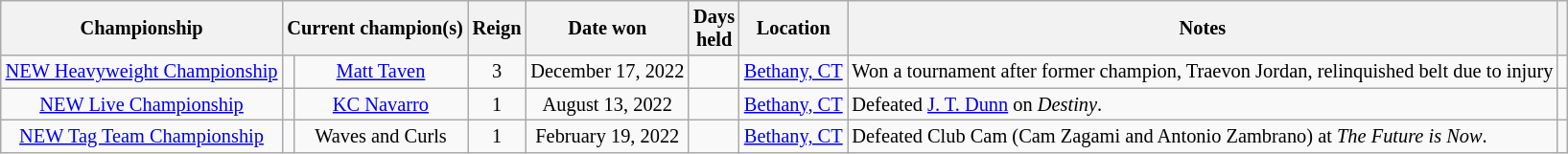<table class="wikitable" style="font-size: 85%;">
<tr>
<th>Championship</th>
<th colspan=2>Current champion(s)</th>
<th>Reign</th>
<th>Date won</th>
<th>Days<br>held</th>
<th>Location</th>
<th>Notes</th>
<th></th>
</tr>
<tr>
<td align=center><a href='#'>NEW Heavyweight Championship</a></td>
<td align=center></td>
<td align=center><a href='#'>Matt Taven</a></td>
<td align=center>3</td>
<td align=center>December 17, 2022</td>
<td align=center></td>
<td align=center><a href='#'>Bethany, CT</a></td>
<td align="left">Won a tournament after former champion, Traevon Jordan, relinquished belt due to injury</td>
<td align=center></td>
</tr>
<tr>
<td align=center><a href='#'>NEW Live Championship</a></td>
<td align=center></td>
<td align=center><a href='#'>KC Navarro</a></td>
<td align=center>1</td>
<td align=center>August 13, 2022</td>
<td align=center></td>
<td align=center><a href='#'>Bethany, CT</a></td>
<td align="left">Defeated <a href='#'>J. T. Dunn</a> on <em>Destiny</em>.</td>
<td align=center></td>
</tr>
<tr>
<td align=center><a href='#'>NEW Tag Team Championship</a></td>
<td align=center></td>
<td align=center>Waves and Curls<br></td>
<td align=center>1</td>
<td align=center>February 19, 2022</td>
<td align=center></td>
<td align=center><a href='#'>Bethany, CT</a></td>
<td align="left">Defeated Club Cam (Cam Zagami and Antonio Zambrano) at <em>The Future is Now</em>.</td>
<td align=center></td>
</tr>
</table>
